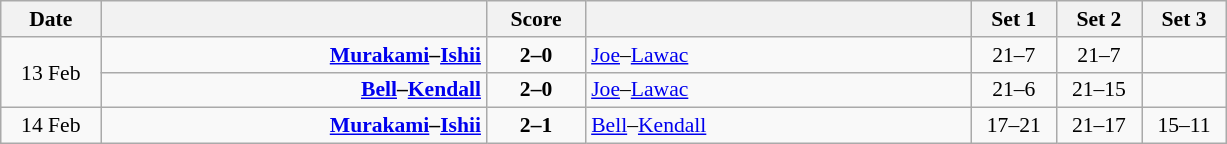<table class="wikitable" style="text-align: center; font-size:90% ">
<tr>
<th width="60">Date</th>
<th align="right" width="250"></th>
<th width="60">Score</th>
<th align="left" width="250"></th>
<th width="50">Set 1</th>
<th width="50">Set 2</th>
<th width="50">Set 3</th>
</tr>
<tr>
<td rowspan=2>13 Feb</td>
<td align=right><strong><a href='#'>Murakami</a>–<a href='#'>Ishii</a> </strong></td>
<td align=center><strong>2–0</strong></td>
<td align=left> <a href='#'>Joe</a>–<a href='#'>Lawac</a></td>
<td>21–7</td>
<td>21–7</td>
<td></td>
</tr>
<tr>
<td align=right><strong><a href='#'>Bell</a>–<a href='#'>Kendall</a> </strong></td>
<td align=center><strong>2–0</strong></td>
<td align=left> <a href='#'>Joe</a>–<a href='#'>Lawac</a></td>
<td>21–6</td>
<td>21–15</td>
<td></td>
</tr>
<tr>
<td>14 Feb</td>
<td align=right><strong><a href='#'>Murakami</a>–<a href='#'>Ishii</a> </strong></td>
<td align=center><strong>2–1</strong></td>
<td align=left> <a href='#'>Bell</a>–<a href='#'>Kendall</a></td>
<td>17–21</td>
<td>21–17</td>
<td>15–11</td>
</tr>
</table>
